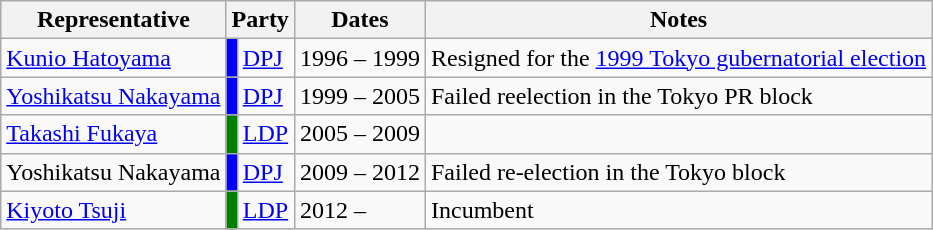<table class=wikitable>
<tr valign=bottom>
<th>Representative</th>
<th colspan="2">Party</th>
<th>Dates</th>
<th>Notes</th>
</tr>
<tr>
<td><a href='#'>Kunio Hatoyama</a></td>
<td bgcolor=blue></td>
<td><a href='#'>DPJ</a></td>
<td>1996 – 1999</td>
<td>Resigned for the <a href='#'>1999 Tokyo gubernatorial election</a></td>
</tr>
<tr>
<td><a href='#'>Yoshikatsu Nakayama</a></td>
<td bgcolor=blue></td>
<td><a href='#'>DPJ</a></td>
<td>1999 – 2005</td>
<td>Failed reelection in the Tokyo PR block</td>
</tr>
<tr>
<td><a href='#'>Takashi Fukaya</a></td>
<td bgcolor=green></td>
<td><a href='#'>LDP</a></td>
<td>2005 – 2009</td>
<td></td>
</tr>
<tr>
<td>Yoshikatsu Nakayama</td>
<td bgcolor=blue></td>
<td><a href='#'>DPJ</a></td>
<td>2009 – 2012</td>
<td>Failed re-election in the Tokyo block</td>
</tr>
<tr>
<td><a href='#'>Kiyoto Tsuji</a></td>
<td bgcolor=green></td>
<td><a href='#'>LDP</a></td>
<td>2012 –</td>
<td>Incumbent</td>
</tr>
</table>
